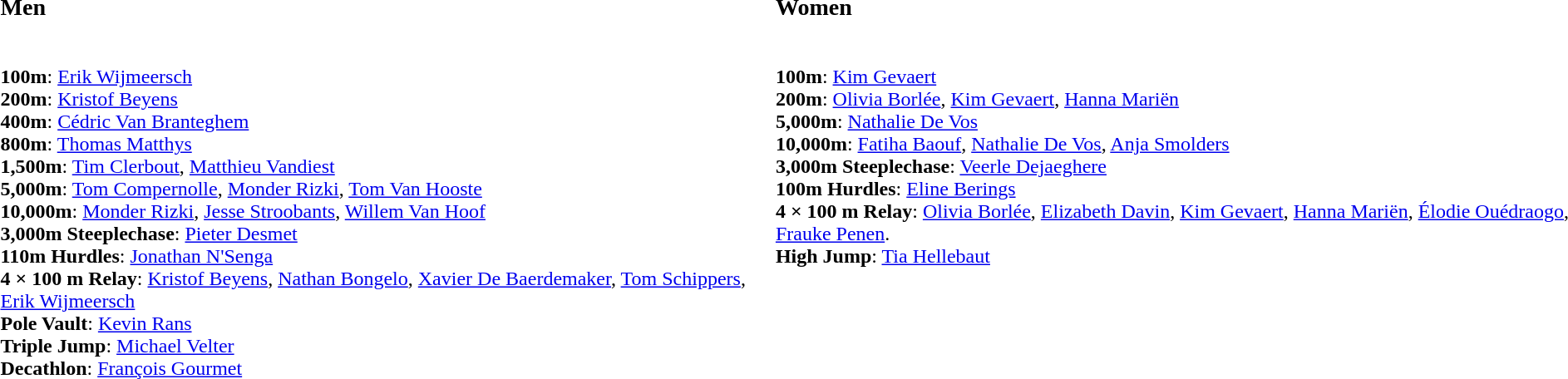<table>
<tr>
<td valign=top><br><h3>Men</h3><br><strong>100m</strong>: <a href='#'>Erik Wijmeersch</a>
<br><strong>200m</strong>: <a href='#'>Kristof Beyens</a>
<br><strong>400m</strong>: <a href='#'>Cédric Van Branteghem</a>
<br><strong>800m</strong>: <a href='#'>Thomas Matthys</a>
<br><strong>1,500m</strong>: <a href='#'>Tim Clerbout</a>, <a href='#'>Matthieu Vandiest</a>
<br><strong>5,000m</strong>: <a href='#'>Tom Compernolle</a>, <a href='#'>Monder Rizki</a>, <a href='#'>Tom Van Hooste</a>
<br><strong>10,000m</strong>: <a href='#'>Monder Rizki</a>, <a href='#'>Jesse Stroobants</a>, <a href='#'>Willem Van Hoof</a>
<br><strong>3,000m Steeplechase</strong>: <a href='#'>Pieter Desmet</a>
<br><strong>110m Hurdles</strong>: <a href='#'>Jonathan N'Senga</a>
<br><strong>4 × 100 m Relay</strong>: <a href='#'>Kristof Beyens</a>, <a href='#'>Nathan Bongelo</a>, <a href='#'>Xavier De Baerdemaker</a>, <a href='#'>Tom Schippers</a>, <a href='#'>Erik Wijmeersch</a>
<br><strong>Pole Vault</strong>: <a href='#'>Kevin Rans</a>
<br><strong>Triple Jump</strong>: <a href='#'>Michael Velter</a>
<br><strong>Decathlon</strong>: <a href='#'>François Gourmet</a></td>
<td valign=top><br><h3>Women</h3><br><strong>100m</strong>: <a href='#'>Kim Gevaert</a>
<br><strong>200m</strong>: <a href='#'>Olivia Borlée</a>, <a href='#'>Kim Gevaert</a>, <a href='#'>Hanna Mariën</a>
<br><strong>5,000m</strong>: <a href='#'>Nathalie De Vos</a>
<br><strong>10,000m</strong>: <a href='#'>Fatiha Baouf</a>, <a href='#'>Nathalie De Vos</a>, <a href='#'>Anja Smolders</a>
<br><strong>3,000m Steeplechase</strong>: <a href='#'>Veerle Dejaeghere</a>
<br><strong>100m Hurdles</strong>: <a href='#'>Eline Berings</a>
<br><strong>4 × 100 m Relay</strong>: <a href='#'>Olivia Borlée</a>, <a href='#'>Elizabeth Davin</a>, <a href='#'>Kim Gevaert</a>, <a href='#'>Hanna Mariën</a>, <a href='#'>Élodie Ouédraogo</a>, <a href='#'>Frauke Penen</a>.
<br><strong>High Jump</strong>: <a href='#'>Tia Hellebaut</a></td>
</tr>
</table>
